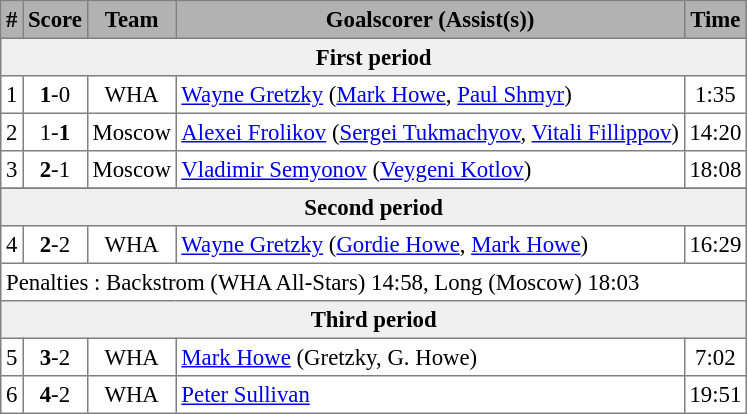<table cellpadding="3" cellspacing="1" border="1" style="font-size: 95%; text-align: center; border: gray solid 1px; border-collapse: collapse;">
<tr bgcolor="B2B2B2">
<th>#</th>
<th>Score</th>
<th>Team</th>
<th>Goalscorer (Assist(s))</th>
<th>Time</th>
</tr>
<tr bgcolor="f0f0f0">
<th colspan="5">First period</th>
</tr>
<tr>
<td>1</td>
<td><strong>1</strong>-0</td>
<td>WHA</td>
<td align="left"><a href='#'>Wayne Gretzky</a> (<a href='#'>Mark Howe</a>, <a href='#'>Paul Shmyr</a>)</td>
<td>1:35</td>
</tr>
<tr>
<td>2</td>
<td>1-<strong>1</strong></td>
<td>Moscow</td>
<td align="left"><a href='#'>Alexei Frolikov</a> (<a href='#'>Sergei Tukmachyov</a>, <a href='#'>Vitali Fillippov</a>)</td>
<td>14:20</td>
</tr>
<tr>
<td>3</td>
<td><strong>2</strong>-1</td>
<td>Moscow</td>
<td align="left"><a href='#'>Vladimir Semyonov</a> (<a href='#'>Veygeni Kotlov</a>)</td>
<td>18:08</td>
</tr>
<tr>
</tr>
<tr bgcolor="f0f0f0">
<th colspan="6">Second period</th>
</tr>
<tr>
<td>4</td>
<td><strong>2</strong>-2</td>
<td>WHA</td>
<td align="left"><a href='#'>Wayne Gretzky</a> (<a href='#'>Gordie Howe</a>, <a href='#'>Mark Howe</a>)</td>
<td>16:29</td>
</tr>
<tr>
<td colspan="5" align="left">Penalties : Backstrom (WHA All-Stars) 14:58, Long (Moscow) 18:03</td>
</tr>
<tr bgcolor="f0f0f0">
<th colspan="5">Third period</th>
</tr>
<tr>
<td>5</td>
<td><strong>3</strong>-2</td>
<td>WHA</td>
<td align="left"><a href='#'>Mark Howe</a> (Gretzky, G. Howe)</td>
<td>7:02</td>
</tr>
<tr>
<td>6</td>
<td><strong>4</strong>-2</td>
<td>WHA</td>
<td align="left"><a href='#'>Peter Sullivan</a></td>
<td>19:51</td>
</tr>
</table>
